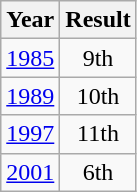<table class="wikitable" style="text-align:center">
<tr>
<th>Year</th>
<th>Result</th>
</tr>
<tr>
<td><a href='#'>1985</a></td>
<td>9th</td>
</tr>
<tr>
<td><a href='#'>1989</a></td>
<td>10th</td>
</tr>
<tr>
<td><a href='#'>1997</a></td>
<td>11th</td>
</tr>
<tr>
<td><a href='#'>2001</a></td>
<td>6th</td>
</tr>
</table>
